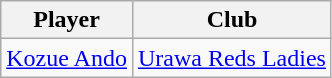<table class="wikitable">
<tr>
<th>Player</th>
<th>Club</th>
</tr>
<tr>
<td> <a href='#'>Kozue Ando</a></td>
<td><a href='#'>Urawa Reds Ladies</a></td>
</tr>
</table>
